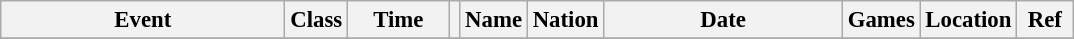<table class="wikitable sortable" style="font-size: 95%;">
<tr>
<th style="width:12em">Event</th>
<th>Class</th>
<th style="width:4em" class="unsortable">Time</th>
<th></th>
<th>Name</th>
<th>Nation</th>
<th style="width:10em">Date</th>
<th>Games</th>
<th>Location</th>
<th style="width:2em" class="unsortable">Ref</th>
</tr>
<tr>
</tr>
</table>
